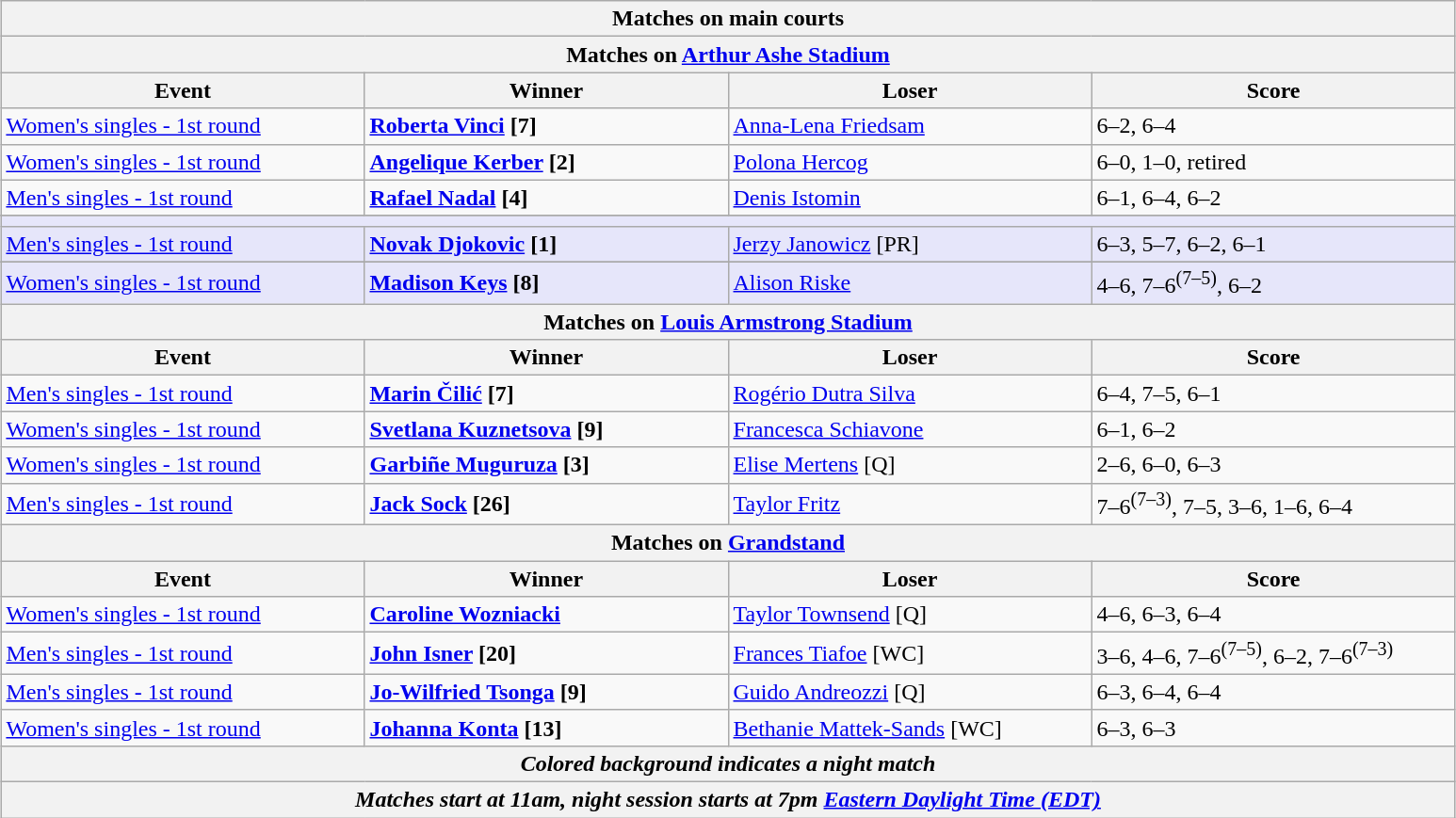<table class="wikitable" style="margin:auto;">
<tr>
<th colspan="4" style="white-space:nowrap;">Matches on main courts</th>
</tr>
<tr>
<th colspan="4"><strong>Matches on <a href='#'>Arthur Ashe Stadium</a></strong></th>
</tr>
<tr>
<th width=250>Event</th>
<th width=250>Winner</th>
<th width=250>Loser</th>
<th width=250>Score</th>
</tr>
<tr>
<td><a href='#'>Women's singles - 1st round</a></td>
<td><strong> <a href='#'>Roberta Vinci</a> [7]</strong></td>
<td> <a href='#'>Anna-Lena Friedsam</a></td>
<td>6–2, 6–4</td>
</tr>
<tr>
<td><a href='#'>Women's singles - 1st round</a></td>
<td><strong> <a href='#'>Angelique Kerber</a> [2]</strong></td>
<td> <a href='#'>Polona Hercog</a></td>
<td>6–0, 1–0, retired</td>
</tr>
<tr>
<td><a href='#'>Men's singles - 1st round</a></td>
<td><strong> <a href='#'>Rafael Nadal</a> [4]</strong></td>
<td> <a href='#'>Denis Istomin</a></td>
<td>6–1, 6–4, 6–2</td>
</tr>
<tr>
</tr>
<tr bgcolor=lavender>
<td colspan=4></td>
</tr>
<tr bgcolor=lavender>
<td><a href='#'>Men's singles - 1st round</a></td>
<td><strong> <a href='#'>Novak Djokovic</a> [1]</strong></td>
<td> <a href='#'>Jerzy Janowicz</a> [PR]</td>
<td>6–3, 5–7, 6–2, 6–1</td>
</tr>
<tr>
</tr>
<tr bgcolor=lavender>
<td><a href='#'>Women's singles - 1st round</a></td>
<td><strong> <a href='#'>Madison Keys</a> [8]</strong></td>
<td> <a href='#'>Alison Riske</a></td>
<td>4–6, 7–6<sup>(7–5)</sup>, 6–2</td>
</tr>
<tr>
<th colspan="4"><strong>Matches on <a href='#'>Louis Armstrong Stadium</a></strong></th>
</tr>
<tr>
<th width=250>Event</th>
<th width=250>Winner</th>
<th width=250>Loser</th>
<th width=250>Score</th>
</tr>
<tr>
<td><a href='#'>Men's singles - 1st round</a></td>
<td><strong> <a href='#'>Marin Čilić</a> [7]</strong></td>
<td> <a href='#'>Rogério Dutra Silva</a></td>
<td>6–4, 7–5, 6–1</td>
</tr>
<tr>
<td><a href='#'>Women's singles - 1st round</a></td>
<td><strong> <a href='#'>Svetlana Kuznetsova</a> [9]</strong></td>
<td> <a href='#'>Francesca Schiavone</a></td>
<td>6–1, 6–2</td>
</tr>
<tr>
<td><a href='#'>Women's singles - 1st round</a></td>
<td><strong> <a href='#'>Garbiñe Muguruza</a> [3]</strong></td>
<td> <a href='#'>Elise Mertens</a> [Q]</td>
<td>2–6, 6–0, 6–3</td>
</tr>
<tr>
<td><a href='#'>Men's singles - 1st round</a></td>
<td><strong> <a href='#'>Jack Sock</a> [26]</strong></td>
<td> <a href='#'>Taylor Fritz</a></td>
<td>7–6<sup>(7–3)</sup>, 7–5, 3–6, 1–6, 6–4</td>
</tr>
<tr>
<th colspan="4"><strong>Matches on <a href='#'>Grandstand</a></strong></th>
</tr>
<tr>
<th width=250>Event</th>
<th width=250>Winner</th>
<th width=250>Loser</th>
<th width=250>Score</th>
</tr>
<tr>
<td><a href='#'>Women's singles - 1st round</a></td>
<td><strong> <a href='#'>Caroline Wozniacki</a></strong></td>
<td> <a href='#'>Taylor Townsend</a> [Q]</td>
<td>4–6, 6–3, 6–4</td>
</tr>
<tr>
<td><a href='#'>Men's singles - 1st round</a></td>
<td><strong> <a href='#'>John Isner</a> [20]</strong></td>
<td> <a href='#'>Frances Tiafoe</a> [WC]</td>
<td>3–6, 4–6, 7–6<sup>(7–5)</sup>, 6–2, 7–6<sup>(7–3)</sup></td>
</tr>
<tr>
<td><a href='#'>Men's singles - 1st round</a></td>
<td><strong> <a href='#'>Jo-Wilfried Tsonga</a> [9]</strong></td>
<td> <a href='#'>Guido Andreozzi</a> [Q]</td>
<td>6–3, 6–4, 6–4</td>
</tr>
<tr>
<td><a href='#'>Women's singles - 1st round</a></td>
<td><strong> <a href='#'>Johanna Konta</a> [13]</strong></td>
<td> <a href='#'>Bethanie Mattek-Sands</a> [WC]</td>
<td>6–3, 6–3</td>
</tr>
<tr>
<th colspan=4><em>Colored background indicates a night match</em></th>
</tr>
<tr>
<th colspan=4><em>Matches start at 11am, night session starts at 7pm <a href='#'>Eastern Daylight Time (EDT)</a></em></th>
</tr>
</table>
